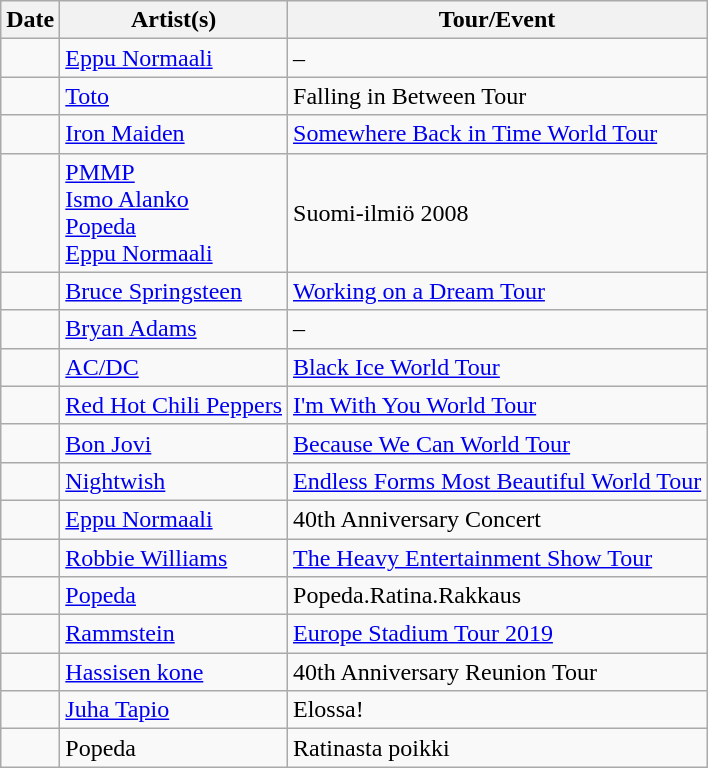<table class="wikitable sortable" style="text-align: left;">
<tr>
<th>Date</th>
<th>Artist(s)</th>
<th>Tour/Event</th>
</tr>
<tr>
<td></td>
<td><a href='#'>Eppu Normaali</a></td>
<td>–</td>
</tr>
<tr>
<td></td>
<td><a href='#'>Toto</a></td>
<td>Falling in Between Tour</td>
</tr>
<tr>
<td></td>
<td><a href='#'>Iron Maiden</a></td>
<td><a href='#'>Somewhere Back in Time World Tour</a></td>
</tr>
<tr>
<td></td>
<td><a href='#'>PMMP</a><br><a href='#'>Ismo Alanko</a><br><a href='#'>Popeda</a><br><a href='#'>Eppu Normaali</a></td>
<td>Suomi-ilmiö 2008</td>
</tr>
<tr>
<td></td>
<td><a href='#'>Bruce Springsteen</a></td>
<td><a href='#'>Working on a Dream Tour</a></td>
</tr>
<tr>
<td></td>
<td><a href='#'>Bryan Adams</a></td>
<td>–</td>
</tr>
<tr>
<td></td>
<td><a href='#'>AC/DC</a></td>
<td><a href='#'>Black Ice World Tour</a></td>
</tr>
<tr>
<td></td>
<td><a href='#'>Red Hot Chili Peppers</a></td>
<td><a href='#'>I'm With You World Tour</a></td>
</tr>
<tr>
<td></td>
<td><a href='#'>Bon Jovi</a></td>
<td><a href='#'>Because We Can World Tour</a></td>
</tr>
<tr>
<td></td>
<td><a href='#'>Nightwish</a></td>
<td><a href='#'>Endless Forms Most Beautiful World Tour</a></td>
</tr>
<tr>
<td></td>
<td><a href='#'>Eppu Normaali</a></td>
<td>40th Anniversary Concert</td>
</tr>
<tr>
<td></td>
<td><a href='#'>Robbie Williams</a></td>
<td><a href='#'>The Heavy Entertainment Show Tour</a></td>
</tr>
<tr>
<td></td>
<td><a href='#'>Popeda</a></td>
<td>Popeda.Ratina.Rakkaus</td>
</tr>
<tr>
<td><br></td>
<td><a href='#'>Rammstein</a></td>
<td><a href='#'>Europe Stadium Tour 2019</a></td>
</tr>
<tr>
<td></td>
<td><a href='#'>Hassisen kone</a></td>
<td>40th Anniversary Reunion Tour</td>
</tr>
<tr>
<td></td>
<td><a href='#'>Juha Tapio</a></td>
<td>Elossa!</td>
</tr>
<tr>
<td></td>
<td>Popeda</td>
<td>Ratinasta poikki</td>
</tr>
</table>
